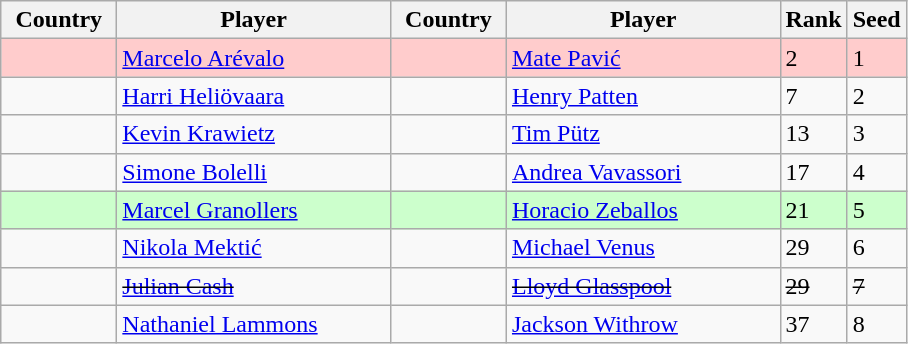<table class="sortable wikitable">
<tr>
<th width="70">Country</th>
<th width="175">Player</th>
<th width="70">Country</th>
<th width="175">Player</th>
<th>Rank</th>
<th>Seed</th>
</tr>
<tr bgcolor=#fcc>
<td></td>
<td><a href='#'>Marcelo Arévalo</a></td>
<td></td>
<td><a href='#'>Mate Pavić</a></td>
<td>2</td>
<td>1</td>
</tr>
<tr>
<td></td>
<td><a href='#'>Harri Heliövaara</a></td>
<td></td>
<td><a href='#'>Henry Patten</a></td>
<td>7</td>
<td>2</td>
</tr>
<tr>
<td></td>
<td><a href='#'>Kevin Krawietz</a></td>
<td></td>
<td><a href='#'>Tim Pütz</a></td>
<td>13</td>
<td>3</td>
</tr>
<tr>
<td></td>
<td><a href='#'>Simone Bolelli</a></td>
<td></td>
<td><a href='#'>Andrea Vavassori</a></td>
<td>17</td>
<td>4</td>
</tr>
<tr bgcolor=#cfc>
<td></td>
<td><a href='#'>Marcel Granollers</a></td>
<td></td>
<td><a href='#'>Horacio Zeballos</a></td>
<td>21</td>
<td>5</td>
</tr>
<tr>
<td></td>
<td><a href='#'>Nikola Mektić</a></td>
<td></td>
<td><a href='#'>Michael Venus</a></td>
<td>29</td>
<td>6</td>
</tr>
<tr>
<td><s></s></td>
<td><s><a href='#'>Julian Cash</a></s></td>
<td><s></s></td>
<td><s><a href='#'>Lloyd Glasspool</a></s></td>
<td><s>29</s></td>
<td><s>7</s></td>
</tr>
<tr>
<td></td>
<td><a href='#'>Nathaniel Lammons</a></td>
<td></td>
<td><a href='#'>Jackson Withrow</a></td>
<td>37</td>
<td>8</td>
</tr>
</table>
